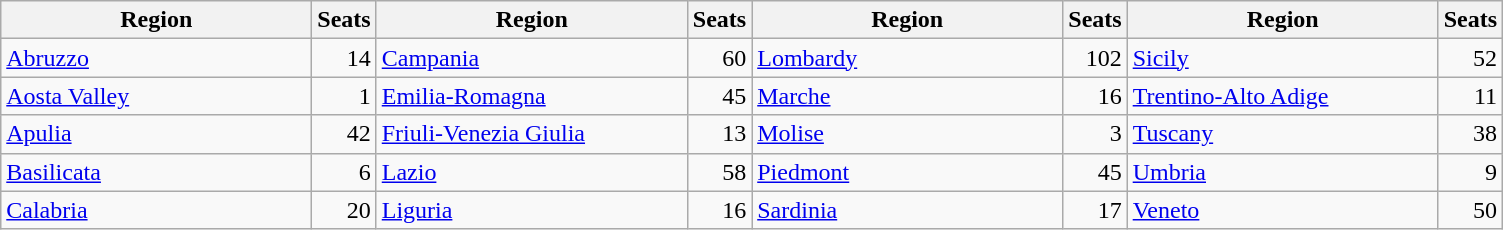<table class=wikitable style="text-align:left">
<tr>
<th width=200px>Region</th>
<th>Seats</th>
<th width=200px>Region</th>
<th>Seats</th>
<th width=200px>Region</th>
<th>Seats</th>
<th width=200px>Region</th>
<th>Seats</th>
</tr>
<tr>
<td><a href='#'>Abruzzo</a></td>
<td align=right>14</td>
<td><a href='#'>Campania</a></td>
<td align=right>60</td>
<td><a href='#'>Lombardy</a></td>
<td align=right>102</td>
<td><a href='#'>Sicily</a></td>
<td align=right>52</td>
</tr>
<tr>
<td><a href='#'>Aosta Valley</a></td>
<td align=right>1</td>
<td><a href='#'>Emilia-Romagna</a></td>
<td align=right>45</td>
<td><a href='#'>Marche</a></td>
<td align=right>16</td>
<td><a href='#'>Trentino-Alto Adige</a></td>
<td align=right>11</td>
</tr>
<tr>
<td><a href='#'>Apulia</a></td>
<td align=right>42</td>
<td><a href='#'>Friuli-Venezia Giulia</a></td>
<td align=right>13</td>
<td><a href='#'>Molise</a></td>
<td align=right>3</td>
<td><a href='#'>Tuscany</a></td>
<td align=right>38</td>
</tr>
<tr>
<td><a href='#'>Basilicata</a></td>
<td align=right>6</td>
<td><a href='#'>Lazio</a></td>
<td align=right>58</td>
<td><a href='#'>Piedmont</a></td>
<td align=right>45</td>
<td><a href='#'>Umbria</a></td>
<td align=right>9</td>
</tr>
<tr>
<td><a href='#'>Calabria</a></td>
<td align=right>20</td>
<td><a href='#'>Liguria</a></td>
<td align=right>16</td>
<td><a href='#'>Sardinia</a></td>
<td align=right>17</td>
<td><a href='#'>Veneto</a></td>
<td align=right>50</td>
</tr>
</table>
